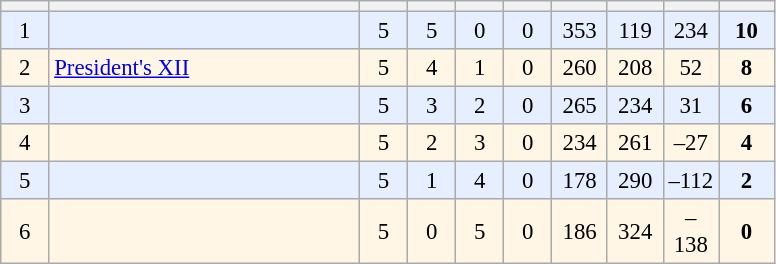<table class="wikitable" style="text-align:center; font-size:95%">
<tr>
<th width="25"></th>
<th width="200"></th>
<th width="25"></th>
<th width="25"></th>
<th width="25"></th>
<th width="25"></th>
<th width="30"></th>
<th width="30"></th>
<th width="30"></th>
<th width="30"></th>
</tr>
<tr style="background:#e6efff">
<td>1</td>
<td style="text-align:left"></td>
<td>5</td>
<td>5</td>
<td>0</td>
<td>0</td>
<td>353</td>
<td>119</td>
<td>234</td>
<td><strong>10</strong></td>
</tr>
<tr style="background:#fff6e6">
<td>2</td>
<td style="text-align:left"> <a href='#'>President's XII</a> <em></em></td>
<td>5</td>
<td>4</td>
<td>1</td>
<td>0</td>
<td>260</td>
<td>208</td>
<td>52</td>
<td><strong>8</strong></td>
</tr>
<tr style="background:#e6efff">
<td>3</td>
<td style="text-align:left"></td>
<td>5</td>
<td>3</td>
<td>2</td>
<td>0</td>
<td>265</td>
<td>234</td>
<td>31</td>
<td><strong>6</strong></td>
</tr>
<tr style="background:#fff6e6">
<td>4</td>
<td style="text-align:left"></td>
<td>5</td>
<td>2</td>
<td>3</td>
<td>0</td>
<td>234</td>
<td>261</td>
<td>–27</td>
<td><strong>4</strong></td>
</tr>
<tr style="background:#e6efff">
<td>5</td>
<td style="text-align:left"></td>
<td>5</td>
<td>1</td>
<td>4</td>
<td>0</td>
<td>178</td>
<td>290</td>
<td>–112</td>
<td><strong>2</strong></td>
</tr>
<tr style="background:#fff6e6">
<td>6</td>
<td style="text-align:left"></td>
<td>5</td>
<td>0</td>
<td>5</td>
<td>0</td>
<td>186</td>
<td>324</td>
<td>–138</td>
<td><strong>0</strong></td>
</tr>
</table>
